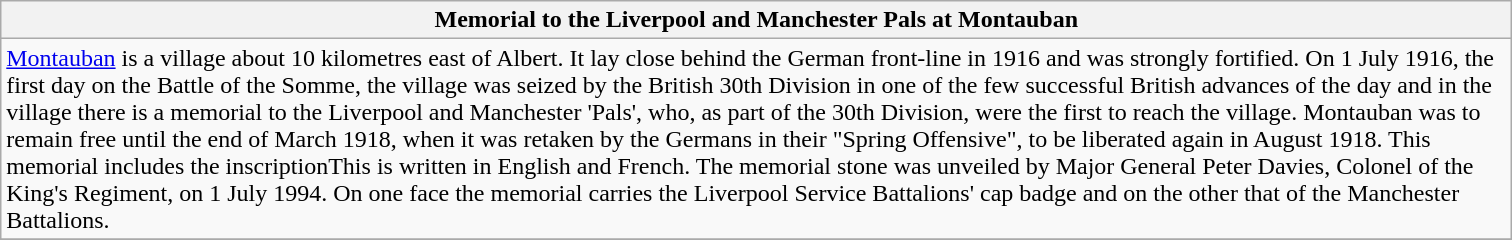<table class="wikitable sortable">
<tr>
<th scope="col" style="width:1000px;">Memorial to the Liverpool and Manchester Pals at Montauban</th>
</tr>
<tr>
<td><a href='#'>Montauban</a> is a village about 10 kilometres east of Albert.  It lay close behind the German front-line in 1916 and was strongly fortified. On 1 July 1916, the first day on the Battle of the Somme, the village was seized by the British 30th Division in one of the few successful British advances of the day and in the village there is a memorial to the Liverpool and Manchester 'Pals', who, as part of the 30th Division, were the first to reach the village.  Montauban was to remain free until the end of March 1918, when it was retaken by the Germans in their "Spring Offensive", to be liberated again in August 1918.  This memorial includes the inscriptionThis is written in English and French.   The memorial stone was unveiled  by Major General Peter Davies, Colonel of the King's Regiment, on 1 July 1994.   On one face the memorial carries the Liverpool Service Battalions' cap badge and on the other that of the Manchester Battalions.<br></td>
</tr>
<tr>
</tr>
</table>
